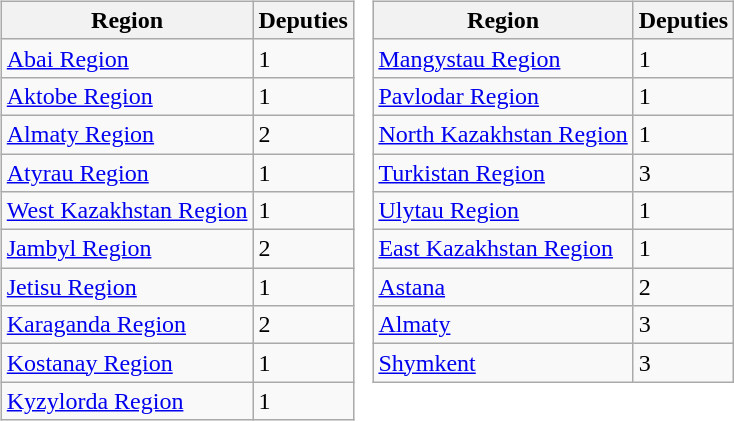<table>
<tr>
<td style="vertical-align:top"><br><table class="wikitable sortable" style="margin-left: auto; margin-right: auto; border: none;">
<tr>
<th>Region</th>
<th>Deputies</th>
</tr>
<tr>
<td><a href='#'>Abai Region</a></td>
<td>1</td>
</tr>
<tr>
<td><a href='#'>Aktobe Region</a></td>
<td>1</td>
</tr>
<tr>
<td><a href='#'>Almaty Region</a></td>
<td>2</td>
</tr>
<tr>
<td><a href='#'>Atyrau Region</a></td>
<td>1</td>
</tr>
<tr>
<td><a href='#'>West Kazakhstan Region</a></td>
<td>1</td>
</tr>
<tr>
<td><a href='#'>Jambyl Region</a></td>
<td>2</td>
</tr>
<tr>
<td><a href='#'>Jetisu Region</a></td>
<td>1</td>
</tr>
<tr>
<td><a href='#'>Karaganda Region</a></td>
<td>2</td>
</tr>
<tr>
<td><a href='#'>Kostanay Region</a></td>
<td>1</td>
</tr>
<tr>
<td><a href='#'>Kyzylorda Region</a></td>
<td>1</td>
</tr>
</table>
</td>
<td> </td>
<td style="vertical-align:top"><br><table class="wikitable sortable">
<tr>
<th>Region</th>
<th>Deputies</th>
</tr>
<tr>
<td><a href='#'>Mangystau Region</a></td>
<td>1</td>
</tr>
<tr>
<td><a href='#'>Pavlodar Region</a></td>
<td>1</td>
</tr>
<tr>
<td><a href='#'>North Kazakhstan Region</a></td>
<td>1</td>
</tr>
<tr>
<td><a href='#'>Turkistan Region</a></td>
<td>3</td>
</tr>
<tr>
<td><a href='#'>Ulytau Region</a></td>
<td>1</td>
</tr>
<tr>
<td><a href='#'>East Kazakhstan Region</a></td>
<td>1</td>
</tr>
<tr>
<td><a href='#'>Astana</a></td>
<td>2</td>
</tr>
<tr>
<td><a href='#'>Almaty</a></td>
<td>3</td>
</tr>
<tr>
<td><a href='#'>Shymkent</a></td>
<td>3</td>
</tr>
</table>
</td>
</tr>
</table>
